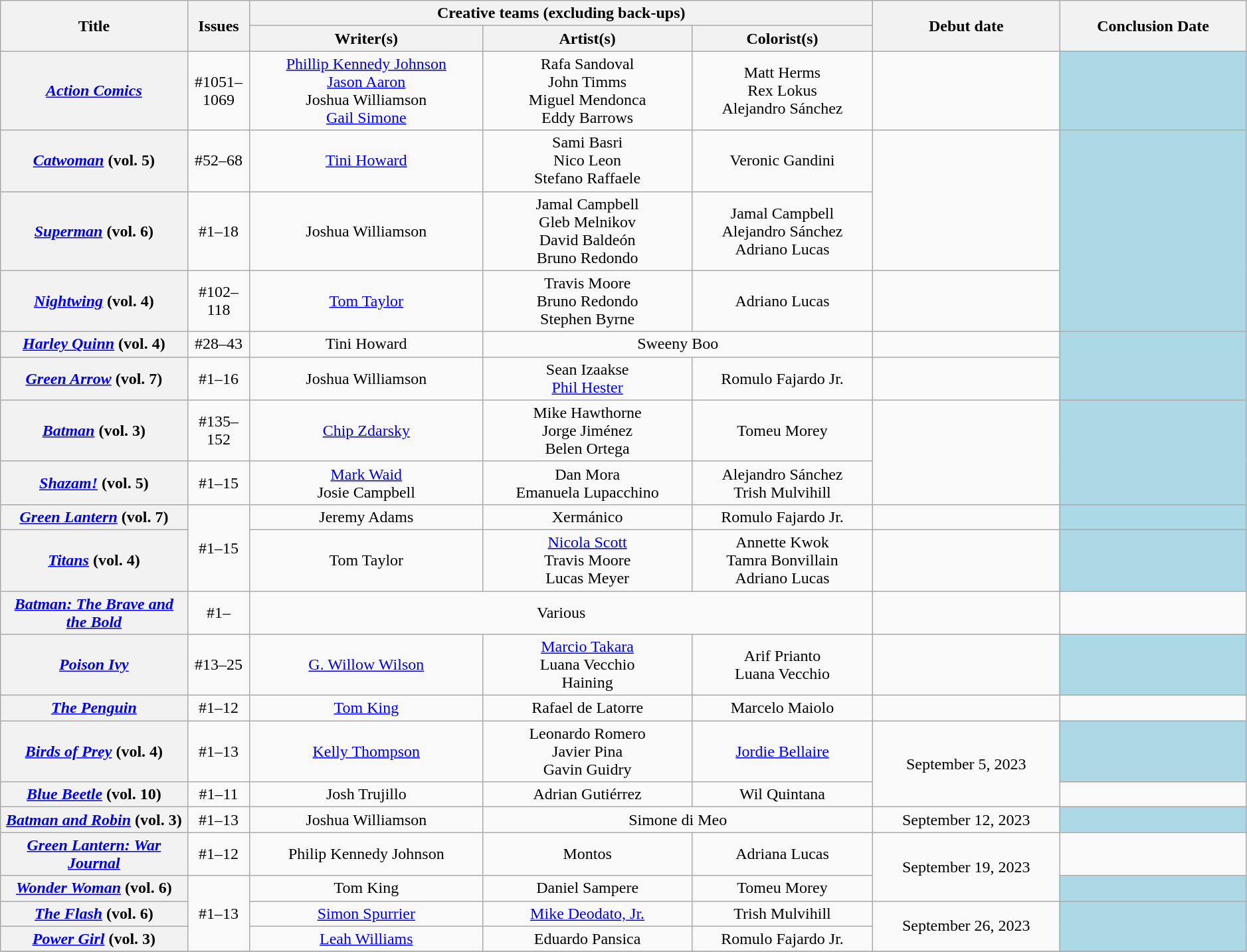<table class="wikitable sortable" style="text-align:center; font-weight:normal;" width=99%>
<tr>
<th scope="col" rowspan="2" align="center" width="15%">Title</th>
<th scope="col" rowspan="2" align="center" width="5%">Issues</th>
<th scope="col" colspan="3" align="center" width="50%">Creative teams (excluding back-ups)</th>
<th scope="col" rowspan="2" align="center" width="15%">Debut date</th>
<th scope="col" rowspan="2" align="center" width="15%">Conclusion Date</th>
</tr>
<tr>
<th scope="col">Writer(s)</th>
<th scope="col">Artist(s)</th>
<th scope="col">Colorist(s)</th>
</tr>
<tr>
<th scope="row"><em><a href='#'>Action Comics</a></em></th>
<td>#1051–1069</td>
<td><a href='#'>Phillip Kennedy Johnson</a><br><a href='#'>Jason Aaron</a><br>Joshua Williamson<br><a href='#'>Gail Simone</a></td>
<td>Rafa Sandoval<br>John Timms<br>Miguel Mendonca<br>Eddy Barrows</td>
<td>Matt Herms<br>Rex Lokus<br>Alejandro Sánchez</td>
<td></td>
<td align="center" bgcolor="lightblue"></td>
</tr>
<tr>
<th scope="row"><em><a href='#'>Catwoman</a></em> (vol. 5)</th>
<td>#52–68</td>
<td><a href='#'>Tini Howard</a></td>
<td>Sami Basri<br>Nico Leon<br>Stefano Raffaele</td>
<td>Veronic Gandini</td>
<td rowspan="2"></td>
<td align="center" bgcolor="lightblue" rowspan="3"></td>
</tr>
<tr>
<th scope="row"><em><a href='#'>Superman</a></em> (vol. 6)</th>
<td>#1–18</td>
<td>Joshua Williamson</td>
<td>Jamal Campbell<br>Gleb Melnikov<br>David Baldeón<br>Bruno Redondo</td>
<td>Jamal Campbell<br>Alejandro Sánchez<br>Adriano Lucas</td>
</tr>
<tr>
<th scope="row"><em><a href='#'>Nightwing</a></em> (vol. 4)</th>
<td>#102–118</td>
<td><a href='#'>Tom Taylor</a></td>
<td>Travis Moore<br>Bruno Redondo<br>Stephen Byrne</td>
<td>Adriano Lucas</td>
<td></td>
</tr>
<tr>
<th scope="row"><em><a href='#'>Harley Quinn</a></em> (vol. 4)</th>
<td>#28–43</td>
<td>Tini Howard</td>
<td colspan="2">Sweeny Boo</td>
<td></td>
<td align="center" bgcolor="lightblue" rowspan="2"></td>
</tr>
<tr>
<th scope="row"><em><a href='#'>Green Arrow</a></em> (vol. 7)</th>
<td>#1–16</td>
<td>Joshua Williamson</td>
<td>Sean Izaakse<br><a href='#'>Phil Hester</a></td>
<td>Romulo Fajardo Jr.</td>
<td></td>
</tr>
<tr>
<th scope="row"><a href='#'><em>Batman</em></a> (vol. 3)</th>
<td>#135–152</td>
<td><a href='#'>Chip Zdarsky</a></td>
<td>Mike Hawthorne<br>Jorge Jiménez<br>Belen Ortega</td>
<td>Tomeu Morey</td>
<td rowspan="2"></td>
<td align="center" bgcolor="lightblue" rowspan="2"></td>
</tr>
<tr>
<th><em><a href='#'>Shazam!</a></em> (vol. 5)</th>
<td>#1–15</td>
<td><a href='#'>Mark Waid</a><br>Josie Campbell</td>
<td>Dan Mora<br>Emanuela Lupacchino</td>
<td>Alejandro Sánchez<br>Trish Mulvihill</td>
</tr>
<tr>
<th scope="row"><em><a href='#'>Green Lantern</a></em> (vol. 7)</th>
<td rowspan="2">#1–15</td>
<td>Jeremy Adams</td>
<td>Xermánico</td>
<td>Romulo Fajardo Jr.</td>
<td></td>
<td align="center" bgcolor="lightblue"></td>
</tr>
<tr>
<th scope="row"><em><a href='#'>Titans</a></em> (vol. 4)</th>
<td>Tom Taylor</td>
<td><a href='#'>Nicola Scott</a><br>Travis Moore<br>Lucas Meyer</td>
<td>Annette Kwok<br>Tamra Bonvillain<br>Adriano Lucas</td>
<td></td>
<td align="center" bgcolor="lightblue"></td>
</tr>
<tr>
<th scope="row"><em><a href='#'>Batman: The Brave and the Bold</a></em></th>
<td>#1–</td>
<td colspan="3">Various</td>
<td></td>
<td></td>
</tr>
<tr>
<th scope="row"><em><a href='#'>Poison Ivy</a></em></th>
<td>#13–25</td>
<td><a href='#'>G. Willow Wilson</a></td>
<td><a href='#'>Marcio Takara</a><br>Luana Vecchio<br>Haining</td>
<td>Arif Prianto<br>Luana Vecchio</td>
<td></td>
<td align="center" bgcolor="lightblue"></td>
</tr>
<tr>
<th scope="row"><em><a href='#'>The Penguin</a></em></th>
<td>#1–12</td>
<td><a href='#'>Tom King</a></td>
<td>Rafael de Latorre</td>
<td>Marcelo Maiolo</td>
<td></td>
<td></td>
</tr>
<tr>
<th scope="row"><em><a href='#'>Birds of Prey</a></em> (vol. 4)</th>
<td>#1–13</td>
<td><a href='#'>Kelly Thompson</a></td>
<td>Leonardo Romero<br>Javier Pina<br>Gavin Guidry</td>
<td><a href='#'>Jordie Bellaire</a></td>
<td rowspan="2">September 5, 2023</td>
<td align="center" bgcolor="lightblue"></td>
</tr>
<tr>
<th scope="row"><em><a href='#'>Blue Beetle</a></em> (vol. 10)</th>
<td>#1–11</td>
<td>Josh Trujillo</td>
<td>Adrian Gutiérrez</td>
<td>Wil Quintana</td>
<td></td>
</tr>
<tr>
<th scope="row"><em><a href='#'>Batman and Robin</a></em> (vol. 3)</th>
<td>#1–13</td>
<td>Joshua Williamson</td>
<td colspan="2">Simone di Meo</td>
<td>September 12, 2023</td>
<td align="center" bgcolor="lightblue"></td>
</tr>
<tr>
<th scope="row"><em><a href='#'>Green Lantern: War Journal</a></em></th>
<td>#1–12</td>
<td>Philip Kennedy Johnson</td>
<td>Montos</td>
<td>Adriana Lucas</td>
<td rowspan="2">September 19, 2023</td>
<td align="left"></td>
</tr>
<tr>
<th scope="row"><em><a href='#'>Wonder Woman</a></em> (vol. 6)</th>
<td rowspan="3">#1–13</td>
<td>Tom King</td>
<td>Daniel Sampere</td>
<td>Tomeu Morey</td>
<td align="center" bgcolor="lightblue"></td>
</tr>
<tr>
<th scope="row"><em><a href='#'>The Flash</a></em> (vol. 6)</th>
<td><a href='#'>Simon Spurrier</a></td>
<td><a href='#'>Mike Deodato, Jr.</a></td>
<td>Trish Mulvihill</td>
<td rowspan="2">September 26, 2023</td>
<td align="center" bgcolor="lightblue" rowspan="2"></td>
</tr>
<tr>
<th scope="row"><em><a href='#'>Power Girl</a></em> (vol. 3)</th>
<td><a href='#'>Leah Williams</a></td>
<td>Eduardo Pansica</td>
<td>Romulo Fajardo Jr.</td>
</tr>
<tr>
</tr>
</table>
